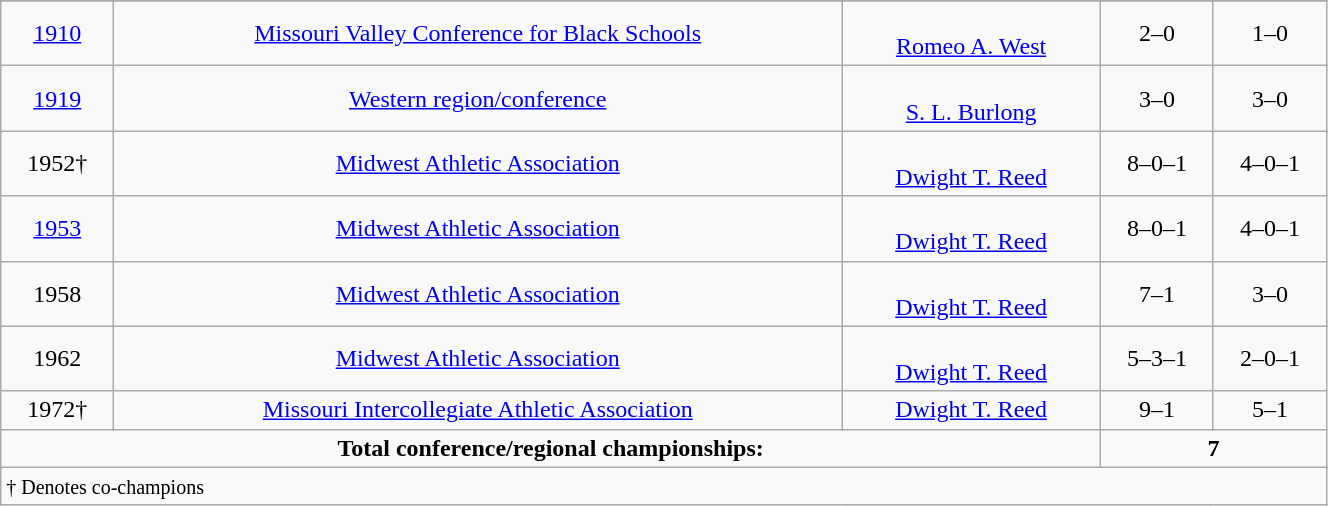<table class="wikitable" width="70%">
<tr>
</tr>
<tr align="center">
<td><a href='#'>1910</a></td>
<td><a href='#'>Missouri Valley Conference for Black Schools</a></td>
<td><br><a href='#'>Romeo A. West</a></td>
<td>2–0</td>
<td>1–0</td>
</tr>
<tr align="center">
<td><a href='#'>1919</a></td>
<td><a href='#'>Western region/conference</a></td>
<td><br><a href='#'>S. L. Burlong</a></td>
<td>3–0</td>
<td>3–0</td>
</tr>
<tr align="center">
<td>1952†</td>
<td><a href='#'>Midwest Athletic Association</a></td>
<td><br><a href='#'>Dwight T. Reed</a></td>
<td>8–0–1</td>
<td>4–0–1</td>
</tr>
<tr align="center">
<td><a href='#'>1953</a></td>
<td><a href='#'>Midwest Athletic Association</a></td>
<td><br><a href='#'>Dwight T. Reed</a></td>
<td>8–0–1</td>
<td>4–0–1</td>
</tr>
<tr align="center">
<td>1958</td>
<td><a href='#'>Midwest Athletic Association</a></td>
<td><br><a href='#'>Dwight T. Reed</a></td>
<td>7–1</td>
<td>3–0</td>
</tr>
<tr align="center">
<td>1962 </td>
<td><a href='#'>Midwest Athletic Association</a></td>
<td><br><a href='#'>Dwight T. Reed</a></td>
<td>5–3–1</td>
<td>2–0–1</td>
</tr>
<tr align="center">
<td>1972† </td>
<td><a href='#'>Missouri Intercollegiate Athletic Association</a></td>
<td><a href='#'>Dwight T. Reed</a></td>
<td>9–1</td>
<td>5–1</td>
</tr>
<tr align="center">
<td colspan=3><strong>Total conference/regional championships:</strong></td>
<td colspan=2><strong>7</strong></td>
</tr>
<tr>
<td colspan=7><small>† Denotes co-champions</small></td>
</tr>
</table>
